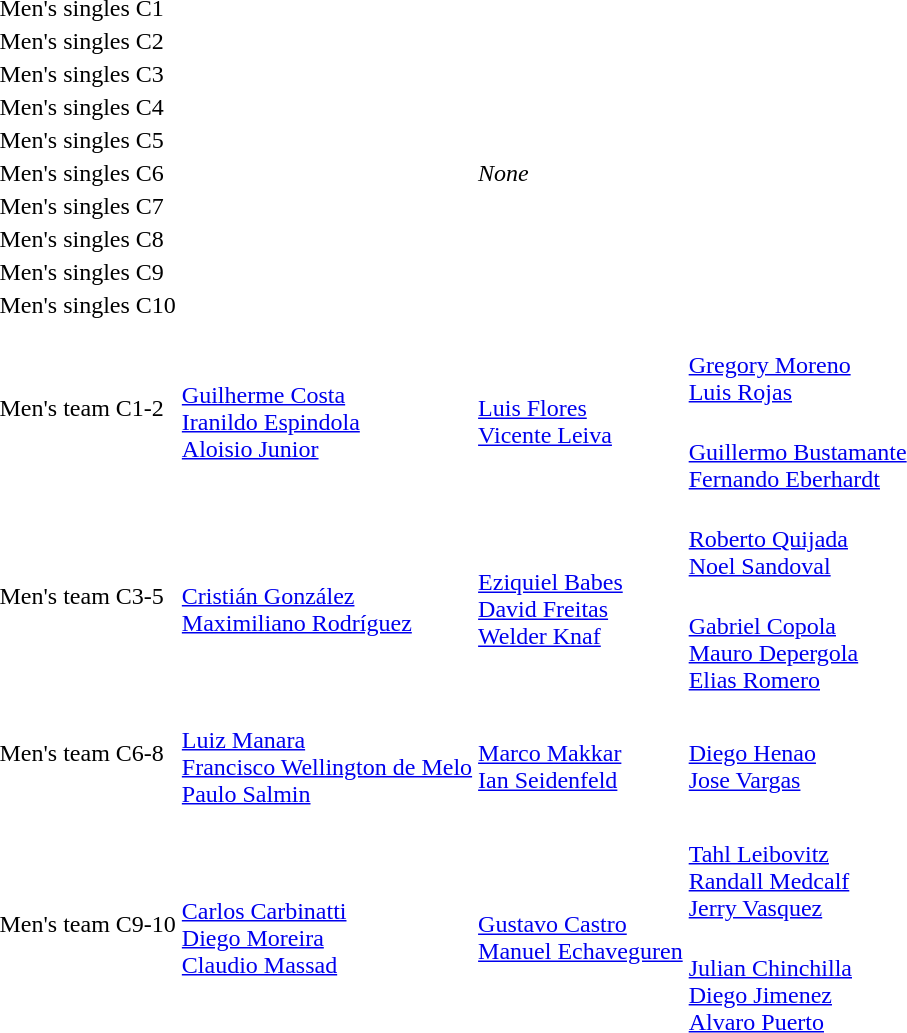<table>
<tr>
<td rowspan=2>Men's singles C1<br></td>
<td rowspan=2></td>
<td rowspan=2></td>
<td></td>
</tr>
<tr>
<td></td>
</tr>
<tr>
<td rowspan=2>Men's singles C2<br></td>
<td rowspan=2></td>
<td rowspan=2></td>
<td></td>
</tr>
<tr>
<td></td>
</tr>
<tr>
<td rowspan=2>Men's singles C3<br></td>
<td rowspan=2></td>
<td rowspan=2></td>
<td></td>
</tr>
<tr>
<td></td>
</tr>
<tr>
<td rowspan=2>Men's singles C4<br></td>
<td rowspan=2></td>
<td rowspan=2></td>
<td></td>
</tr>
<tr>
<td></td>
</tr>
<tr>
<td rowspan=2>Men's singles C5<br></td>
<td rowspan=2></td>
<td rowspan=2></td>
<td></td>
</tr>
<tr>
<td></td>
</tr>
<tr>
<td rowspan=2>Men's singles C6<br></td>
<td rowspan=2></td>
<td rowspan=2><em>None</em></td>
<td></td>
</tr>
<tr>
<td></td>
</tr>
<tr>
<td>Men's singles C7<br></td>
<td></td>
<td></td>
<td></td>
</tr>
<tr>
<td rowspan=2>Men's singles C8<br></td>
<td rowspan=2></td>
<td rowspan=2></td>
<td></td>
</tr>
<tr>
<td></td>
</tr>
<tr>
<td rowspan=2>Men's singles C9<br></td>
<td rowspan=2></td>
<td rowspan=2></td>
<td></td>
</tr>
<tr>
<td></td>
</tr>
<tr>
<td rowspan=2>Men's singles C10<br></td>
<td rowspan=2></td>
<td rowspan=2></td>
<td></td>
</tr>
<tr>
<td></td>
</tr>
<tr>
<td rowspan=2>Men's team C1-2<br></td>
<td rowspan=2><br><a href='#'>Guilherme Costa</a><br><a href='#'>Iranildo Espindola</a><br><a href='#'>Aloisio Junior</a></td>
<td rowspan=2><br><a href='#'>Luis Flores</a><br><a href='#'>Vicente Leiva</a></td>
<td><br><a href='#'>Gregory Moreno</a><br><a href='#'>Luis Rojas</a></td>
</tr>
<tr>
<td><br><a href='#'>Guillermo Bustamante</a><br><a href='#'>Fernando Eberhardt</a></td>
</tr>
<tr>
<td rowspan=2>Men's team C3-5<br></td>
<td rowspan=2><br><a href='#'>Cristián González</a><br><a href='#'>Maximiliano Rodríguez</a></td>
<td rowspan=2><br><a href='#'>Eziquiel Babes</a><br><a href='#'>David Freitas</a><br><a href='#'>Welder Knaf</a></td>
<td><br><a href='#'>Roberto Quijada</a><br><a href='#'>Noel Sandoval</a></td>
</tr>
<tr>
<td><br><a href='#'>Gabriel Copola</a><br><a href='#'>Mauro Depergola</a><br><a href='#'>Elias Romero</a></td>
</tr>
<tr>
<td>Men's team C6-8<br></td>
<td><br><a href='#'>Luiz Manara</a><br><a href='#'>Francisco Wellington de Melo</a><br><a href='#'>Paulo Salmin</a></td>
<td><br><a href='#'>Marco Makkar</a><br><a href='#'>Ian Seidenfeld</a></td>
<td><br><a href='#'>Diego Henao</a><br><a href='#'>Jose Vargas</a></td>
</tr>
<tr>
<td rowspan=2>Men's team C9-10<br></td>
<td rowspan=2><br><a href='#'>Carlos Carbinatti</a><br><a href='#'>Diego Moreira</a><br><a href='#'>Claudio Massad</a></td>
<td rowspan=2><br><a href='#'>Gustavo Castro</a><br><a href='#'>Manuel Echaveguren</a></td>
<td><br><a href='#'>Tahl Leibovitz</a><br><a href='#'>Randall Medcalf</a><br><a href='#'>Jerry Vasquez</a></td>
</tr>
<tr>
<td><br><a href='#'>Julian Chinchilla</a><br><a href='#'>Diego Jimenez</a><br><a href='#'>Alvaro Puerto</a></td>
</tr>
</table>
